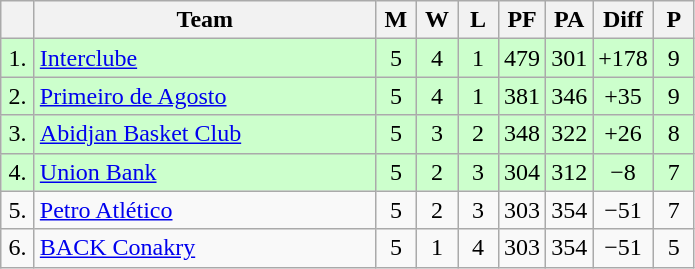<table class="wikitable" style="text-align:center">
<tr>
<th width=15></th>
<th width=220>Team</th>
<th width=20>M</th>
<th width=20>W</th>
<th width=20>L</th>
<th width=20>PF</th>
<th width=20>PA</th>
<th width=30>Diff</th>
<th width=20>P</th>
</tr>
<tr style="background: #ccffcc;">
<td>1.</td>
<td align=left> <a href='#'>Interclube</a></td>
<td>5</td>
<td>4</td>
<td>1</td>
<td>479</td>
<td>301</td>
<td>+178</td>
<td>9</td>
</tr>
<tr style="background: #ccffcc;">
<td>2.</td>
<td align=left> <a href='#'>Primeiro de Agosto</a></td>
<td>5</td>
<td>4</td>
<td>1</td>
<td>381</td>
<td>346</td>
<td>+35</td>
<td>9</td>
</tr>
<tr style="background: #ccffcc;">
<td>3.</td>
<td align=left> <a href='#'>Abidjan Basket Club</a></td>
<td>5</td>
<td>3</td>
<td>2</td>
<td>348</td>
<td>322</td>
<td>+26</td>
<td>8</td>
</tr>
<tr style="background: #ccffcc;">
<td>4.</td>
<td align=left> <a href='#'>Union Bank</a></td>
<td>5</td>
<td>2</td>
<td>3</td>
<td>304</td>
<td>312</td>
<td>−8</td>
<td>7</td>
</tr>
<tr>
<td>5.</td>
<td align=left> <a href='#'>Petro Atlético</a></td>
<td>5</td>
<td>2</td>
<td>3</td>
<td>303</td>
<td>354</td>
<td>−51</td>
<td>7</td>
</tr>
<tr>
<td>6.</td>
<td align=left> <a href='#'>BACK Conakry</a></td>
<td>5</td>
<td>1</td>
<td>4</td>
<td>303</td>
<td>354</td>
<td>−51</td>
<td>5</td>
</tr>
</table>
